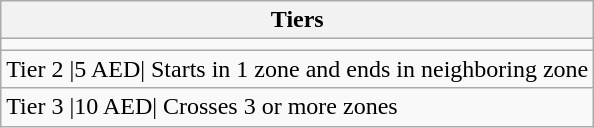<table class="wikitable">
<tr>
<th>Tiers</th>
</tr>
<tr>
<td text-align: "center"></td>
</tr>
<tr>
<td text-align: "center">Tier 2 |5 AED| Starts in 1 zone and ends in neighboring zone</td>
</tr>
<tr>
<td text-align: "center">Tier 3 |10 AED| Crosses 3 or more zones</td>
</tr>
</table>
